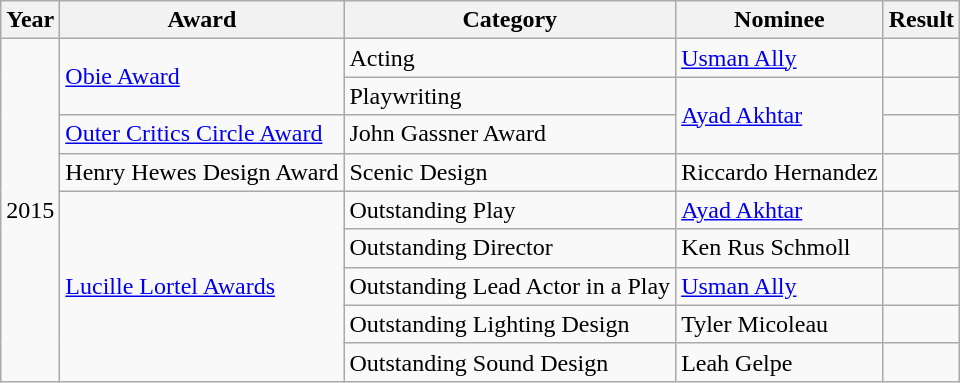<table class="wikitable">
<tr>
<th>Year</th>
<th>Award</th>
<th>Category</th>
<th>Nominee</th>
<th>Result</th>
</tr>
<tr>
<td rowspan=9>2015</td>
<td rowspan=2><a href='#'>Obie Award</a></td>
<td>Acting</td>
<td><a href='#'>Usman Ally</a></td>
<td> </td>
</tr>
<tr>
<td>Playwriting</td>
<td rowspan=2><a href='#'>Ayad Akhtar</a></td>
<td></td>
</tr>
<tr>
<td><a href='#'>Outer Critics Circle Award</a></td>
<td>John Gassner Award</td>
<td></td>
</tr>
<tr>
<td>Henry Hewes Design Award</td>
<td>Scenic Design</td>
<td>Riccardo Hernandez</td>
<td></td>
</tr>
<tr>
<td rowspan=5><a href='#'>Lucille Lortel Awards</a></td>
<td>Outstanding Play</td>
<td><a href='#'>Ayad Akhtar</a></td>
<td></td>
</tr>
<tr>
<td>Outstanding Director</td>
<td>Ken Rus Schmoll</td>
<td></td>
</tr>
<tr>
<td>Outstanding Lead Actor in a Play</td>
<td><a href='#'>Usman Ally</a></td>
<td></td>
</tr>
<tr>
<td>Outstanding Lighting Design</td>
<td>Tyler Micoleau</td>
<td></td>
</tr>
<tr>
<td>Outstanding Sound Design</td>
<td>Leah Gelpe</td>
<td></td>
</tr>
</table>
